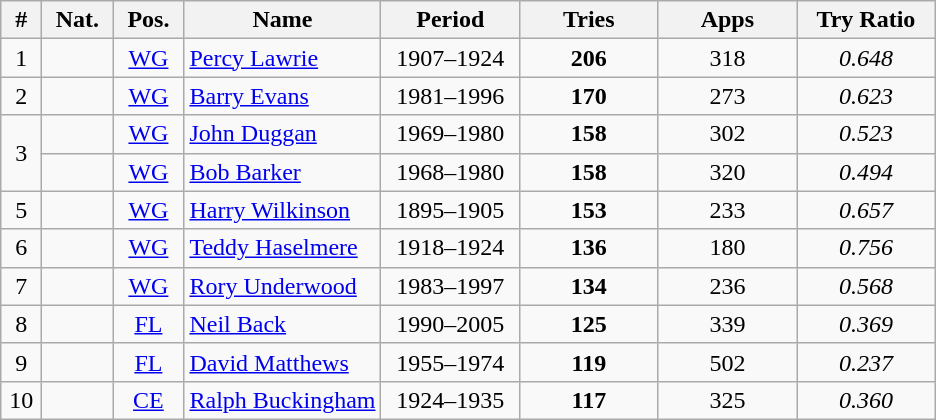<table class="wikitable sortable" style="text-align:center">
<tr>
<th width=20>#</th>
<th width=40>Nat.</th>
<th width=40>Pos.</th>
<th>Name</th>
<th width=85>Period</th>
<th width=85>Tries</th>
<th width=85>Apps</th>
<th width=85>Try Ratio</th>
</tr>
<tr>
<td>1</td>
<td></td>
<td><a href='#'>WG</a></td>
<td style="text-align:left;"><a href='#'>Percy Lawrie</a></td>
<td>1907–1924</td>
<td><strong>206</strong></td>
<td>318</td>
<td><em>0.648</em></td>
</tr>
<tr>
<td>2</td>
<td></td>
<td><a href='#'>WG</a></td>
<td style="text-align:left;"><a href='#'>Barry Evans</a></td>
<td>1981–1996</td>
<td><strong>170</strong></td>
<td>273</td>
<td><em>0.623</em></td>
</tr>
<tr>
<td rowspan=2>3</td>
<td></td>
<td><a href='#'>WG</a></td>
<td style="text-align:left;"><a href='#'>John Duggan</a></td>
<td>1969–1980</td>
<td><strong>158</strong></td>
<td>302</td>
<td><em>0.523</em></td>
</tr>
<tr>
<td></td>
<td><a href='#'>WG</a></td>
<td style="text-align:left;"><a href='#'>Bob Barker</a></td>
<td>1968–1980</td>
<td><strong>158</strong></td>
<td>320</td>
<td><em>0.494</em></td>
</tr>
<tr>
<td>5</td>
<td></td>
<td><a href='#'>WG</a></td>
<td style="text-align:left;"><a href='#'>Harry Wilkinson</a></td>
<td>1895–1905</td>
<td><strong>153</strong></td>
<td>233</td>
<td><em>0.657</em></td>
</tr>
<tr>
<td>6</td>
<td></td>
<td><a href='#'>WG</a></td>
<td style="text-align:left;"><a href='#'>Teddy Haselmere</a></td>
<td>1918–1924</td>
<td><strong>136</strong></td>
<td>180</td>
<td><em>0.756</em></td>
</tr>
<tr>
<td>7</td>
<td></td>
<td><a href='#'>WG</a></td>
<td style="text-align:left;"><a href='#'>Rory Underwood</a></td>
<td>1983–1997</td>
<td><strong>134</strong></td>
<td>236</td>
<td><em>0.568</em></td>
</tr>
<tr>
<td>8</td>
<td></td>
<td><a href='#'>FL</a></td>
<td style="text-align:left;"><a href='#'>Neil Back</a></td>
<td>1990–2005</td>
<td><strong>125</strong></td>
<td>339</td>
<td><em>0.369</em></td>
</tr>
<tr>
<td>9</td>
<td></td>
<td><a href='#'>FL</a></td>
<td style="text-align:left;"><a href='#'>David Matthews</a></td>
<td>1955–1974</td>
<td><strong>119</strong></td>
<td>502</td>
<td><em>0.237</em></td>
</tr>
<tr>
<td>10</td>
<td></td>
<td><a href='#'>CE</a></td>
<td style="text-align:left;"><a href='#'>Ralph Buckingham</a></td>
<td>1924–1935</td>
<td><strong>117</strong></td>
<td>325</td>
<td><em>0.360</em></td>
</tr>
</table>
